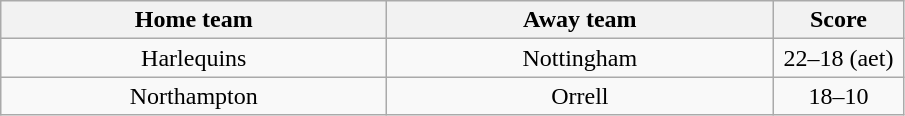<table class="wikitable" style="text-align: center">
<tr>
<th width=250>Home team</th>
<th width=250>Away team</th>
<th width=80>Score</th>
</tr>
<tr>
<td>Harlequins</td>
<td>Nottingham</td>
<td>22–18 (aet)</td>
</tr>
<tr>
<td>Northampton</td>
<td>Orrell</td>
<td>18–10</td>
</tr>
</table>
